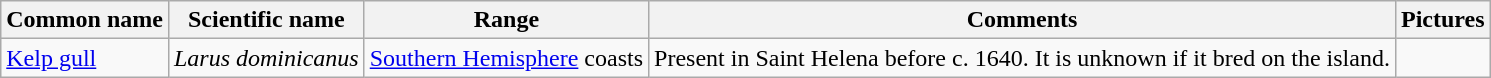<table class="wikitable">
<tr>
<th>Common name</th>
<th>Scientific name</th>
<th>Range</th>
<th class="unsortable">Comments</th>
<th class="unsortable">Pictures</th>
</tr>
<tr>
<td><a href='#'>Kelp gull</a></td>
<td><em>Larus dominicanus</em></td>
<td><a href='#'>Southern Hemisphere</a> coasts</td>
<td>Present in Saint Helena before c. 1640. It is unknown if it bred on the island.</td>
<td></td>
</tr>
</table>
